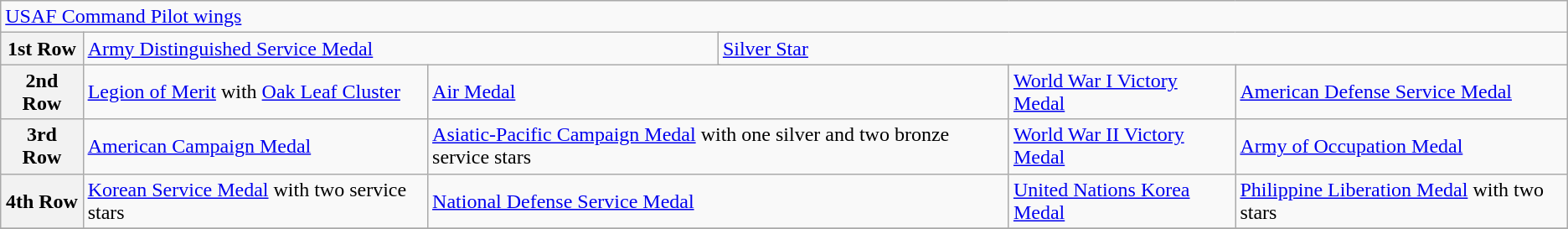<table class="wikitable">
<tr>
<td colspan="17"><a href='#'>USAF Command Pilot wings</a></td>
</tr>
<tr>
<th>1st Row</th>
<td colspan="7"><a href='#'>Army Distinguished Service Medal</a></td>
<td colspan="6"><a href='#'>Silver Star</a></td>
</tr>
<tr>
<th>2nd Row</th>
<td colspan="4"><a href='#'>Legion of Merit</a> with <a href='#'>Oak Leaf Cluster</a></td>
<td colspan="4"><a href='#'>Air Medal</a></td>
<td colspan="4"><a href='#'>World War I Victory Medal</a></td>
<td colspan="4"><a href='#'>American Defense Service Medal</a></td>
</tr>
<tr>
<th>3rd Row</th>
<td colspan="4"><a href='#'>American Campaign Medal</a></td>
<td colspan="4"><a href='#'>Asiatic-Pacific Campaign Medal</a> with one silver and two bronze service stars</td>
<td colspan="4"><a href='#'>World War II Victory Medal</a></td>
<td colspan="4"><a href='#'>Army of Occupation Medal</a></td>
</tr>
<tr>
<th>4th Row</th>
<td colspan="4"><a href='#'>Korean Service Medal</a> with two service stars</td>
<td colspan="4"><a href='#'>National Defense Service Medal</a></td>
<td colspan="4"><a href='#'>United Nations Korea Medal</a></td>
<td colspan="4"><a href='#'>Philippine Liberation Medal</a> with two stars</td>
</tr>
<tr>
</tr>
</table>
